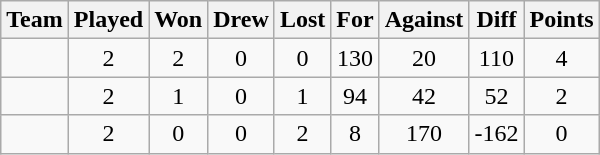<table class="wikitable" style="text-align:center">
<tr>
<th>Team</th>
<th>Played</th>
<th>Won</th>
<th>Drew</th>
<th>Lost</th>
<th>For</th>
<th>Against</th>
<th>Diff</th>
<th>Points</th>
</tr>
<tr>
<td align=left></td>
<td>2</td>
<td>2</td>
<td>0</td>
<td>0</td>
<td>130</td>
<td>20</td>
<td>110</td>
<td>4</td>
</tr>
<tr>
<td align=left></td>
<td>2</td>
<td>1</td>
<td>0</td>
<td>1</td>
<td>94</td>
<td>42</td>
<td>52</td>
<td>2</td>
</tr>
<tr>
<td align=left></td>
<td>2</td>
<td>0</td>
<td>0</td>
<td>2</td>
<td>8</td>
<td>170</td>
<td>-162</td>
<td>0</td>
</tr>
</table>
